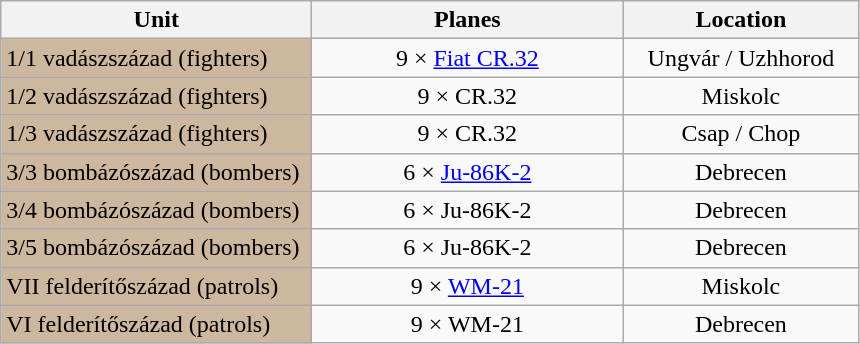<table class="wikitable">
<tr>
<th width="200">Unit</th>
<th width="200">Planes</th>
<th width="150">Location</th>
</tr>
<tr>
<td align="left" style="background:#CDB79E">1/1 vadászszázad (fighters)</td>
<td align="center">9 × <a href='#'>Fiat CR.32</a></td>
<td align="center">Ungvár / Uzhhorod</td>
</tr>
<tr>
<td align="left" style="background:#CDB79E">1/2 vadászszázad (fighters)</td>
<td align="center">9 × CR.32</td>
<td align="center">Miskolc</td>
</tr>
<tr>
<td align="left" style="background:#CDB79E">1/3 vadászszázad (fighters)</td>
<td align="center">9 × CR.32</td>
<td align="center">Csap / Chop</td>
</tr>
<tr>
<td align="left" style="background:#CDB79E">3/3 bombázószázad (bombers)</td>
<td align="center">6 × <a href='#'>Ju-86K-2</a></td>
<td align="center">Debrecen</td>
</tr>
<tr>
<td align="left" style="background:#CDB79E">3/4 bombázószázad (bombers)</td>
<td align="center">6 × Ju-86K-2</td>
<td align="center">Debrecen</td>
</tr>
<tr>
<td align="left" style="background:#CDB79E">3/5 bombázószázad (bombers)</td>
<td align="center">6 × Ju-86K-2</td>
<td align="center">Debrecen</td>
</tr>
<tr>
<td align="left" style="background:#CDB79E">VII felderítőszázad (patrols)</td>
<td align="center">9 × <a href='#'>WM-21</a></td>
<td align="center">Miskolc</td>
</tr>
<tr>
<td align="left" style="background:#CDB79E">VI felderítőszázad (patrols)</td>
<td align="center">9 × WM-21</td>
<td align="center">Debrecen</td>
</tr>
</table>
